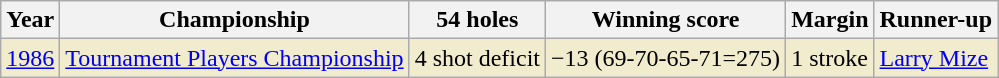<table class="wikitable">
<tr>
<th>Year</th>
<th>Championship</th>
<th>54 holes</th>
<th>Winning score</th>
<th>Margin</th>
<th>Runner-up</th>
</tr>
<tr style="background:#f2ecce;">
<td><a href='#'>1986</a></td>
<td><a href='#'>Tournament Players Championship</a></td>
<td>4 shot deficit</td>
<td>−13 (69-70-65-71=275)</td>
<td>1 stroke</td>
<td> <a href='#'>Larry Mize</a></td>
</tr>
</table>
